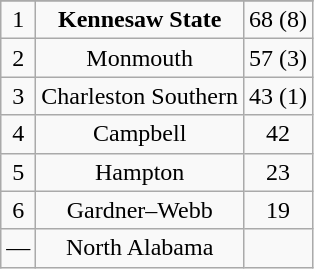<table class="wikitable" style="display: inline-table;">
<tr align="center">
</tr>
<tr align="center">
<td>1</td>
<td><strong>Kennesaw State</strong></td>
<td>68 (8)</td>
</tr>
<tr align="center">
<td>2</td>
<td>Monmouth</td>
<td>57 (3)</td>
</tr>
<tr align="center">
<td>3</td>
<td>Charleston Southern</td>
<td>43 (1)</td>
</tr>
<tr align="center">
<td>4</td>
<td>Campbell</td>
<td>42</td>
</tr>
<tr align="center">
<td>5</td>
<td>Hampton</td>
<td>23</td>
</tr>
<tr align="center">
<td>6</td>
<td>Gardner–Webb</td>
<td>19</td>
</tr>
<tr align="center">
<td>—</td>
<td>North Alabama</td>
<td></td>
</tr>
</table>
